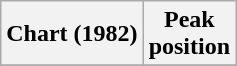<table class="wikitable sortable plainrowheaders" style="text-align:center">
<tr>
<th scope="col">Chart (1982)</th>
<th scope="col">Peak<br>position</th>
</tr>
<tr>
</tr>
</table>
